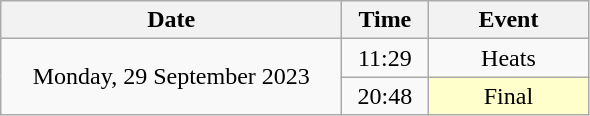<table class = "wikitable" style="text-align:center;">
<tr>
<th width=220>Date</th>
<th width=50>Time</th>
<th width=100>Event</th>
</tr>
<tr>
<td rowspan=3>Monday, 29 September 2023</td>
<td>11:29</td>
<td>Heats</td>
</tr>
<tr>
<td>20:48</td>
<td bgcolor=ffffcc>Final</td>
</tr>
</table>
